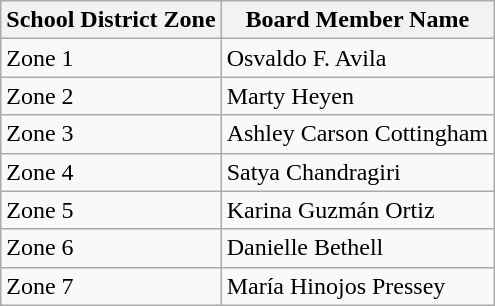<table class="wikitable">
<tr>
<th>School District Zone</th>
<th>Board Member Name</th>
</tr>
<tr>
<td>Zone 1</td>
<td>Osvaldo F. Avila</td>
</tr>
<tr>
<td>Zone 2</td>
<td>Marty Heyen</td>
</tr>
<tr>
<td>Zone 3</td>
<td>Ashley Carson Cottingham</td>
</tr>
<tr>
<td>Zone 4</td>
<td>Satya Chandragiri</td>
</tr>
<tr>
<td>Zone 5</td>
<td>Karina Guzmán Ortiz</td>
</tr>
<tr>
<td>Zone 6</td>
<td>Danielle Bethell</td>
</tr>
<tr>
<td>Zone 7</td>
<td>María Hinojos Pressey</td>
</tr>
</table>
